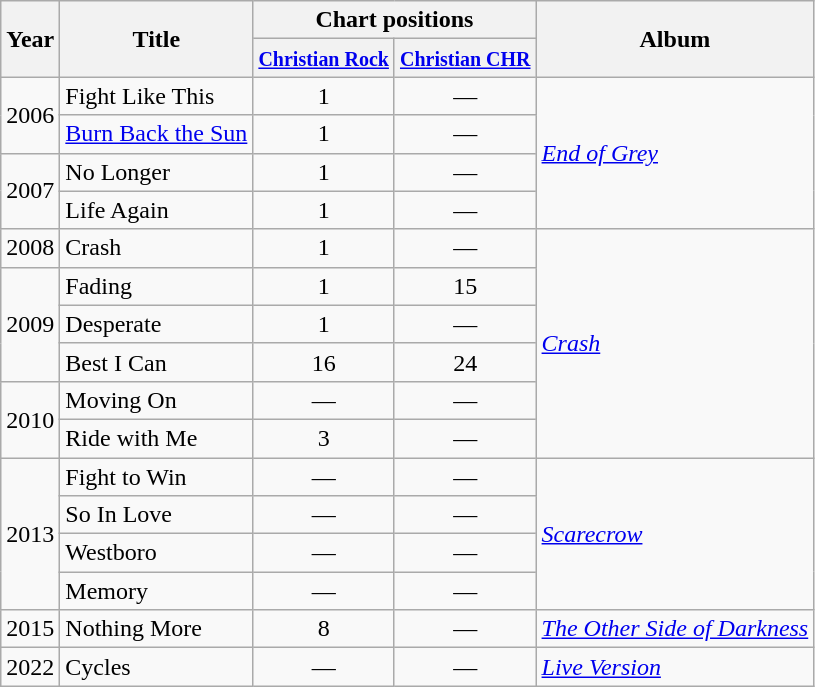<table class="wikitable">
<tr>
<th rowspan="2">Year</th>
<th rowspan="2">Title</th>
<th colspan="2">Chart positions</th>
<th rowspan="2">Album</th>
</tr>
<tr style="text-align:center;">
<th><small><a href='#'>Christian Rock</a></small></th>
<th><small><a href='#'>Christian CHR</a></small></th>
</tr>
<tr>
<td rowspan="2">2006</td>
<td>Fight Like This</td>
<td style="text-align:center;">1</td>
<td style="text-align:center;">—</td>
<td rowspan="4"><em><a href='#'>End of Grey</a></em></td>
</tr>
<tr>
<td><a href='#'>Burn Back the Sun</a></td>
<td style="text-align:center;">1</td>
<td style="text-align:center;">—</td>
</tr>
<tr>
<td rowspan="2">2007</td>
<td>No Longer</td>
<td style="text-align:center;">1</td>
<td style="text-align:center;">—</td>
</tr>
<tr>
<td>Life Again</td>
<td style="text-align:center;">1</td>
<td style="text-align:center;">—</td>
</tr>
<tr>
<td>2008</td>
<td>Crash</td>
<td style="text-align:center;">1</td>
<td style="text-align:center;">—</td>
<td rowspan="6"><a href='#'><em>Crash</em></a></td>
</tr>
<tr>
<td rowspan="3">2009</td>
<td>Fading</td>
<td style="text-align:center;">1</td>
<td style="text-align:center;">15</td>
</tr>
<tr>
<td>Desperate</td>
<td style="text-align:center;">1</td>
<td style="text-align:center;">—</td>
</tr>
<tr>
<td>Best I Can</td>
<td style="text-align:center;">16</td>
<td style="text-align:center;">24</td>
</tr>
<tr>
<td rowspan="2">2010</td>
<td>Moving On</td>
<td style="text-align:center;">—</td>
<td style="text-align:center;">—</td>
</tr>
<tr>
<td>Ride with Me</td>
<td style="text-align:center;">3</td>
<td style="text-align:center;">—</td>
</tr>
<tr>
<td rowspan="4">2013</td>
<td>Fight to Win</td>
<td style="text-align:center;">—</td>
<td style="text-align:center;">—</td>
<td rowspan="4"><em><a href='#'>Scarecrow</a></em></td>
</tr>
<tr>
<td>So In Love</td>
<td style="text-align:center;">—</td>
<td style="text-align:center;">—</td>
</tr>
<tr>
<td>Westboro</td>
<td style="text-align:center;">—</td>
<td style="text-align:center;">—</td>
</tr>
<tr>
<td>Memory</td>
<td style="text-align:center;">—</td>
<td style="text-align:center;">—</td>
</tr>
<tr>
<td>2015</td>
<td>Nothing More</td>
<td style="text-align:center;">8</td>
<td style="text-align:center;">—</td>
<td><em><a href='#'>The Other Side of Darkness</a></em></td>
</tr>
<tr>
<td>2022</td>
<td>Cycles</td>
<td style="text-align:center;">—</td>
<td style="text-align:center;">—</td>
<td><em><a href='#'>Live Version</a></em></td>
</tr>
</table>
